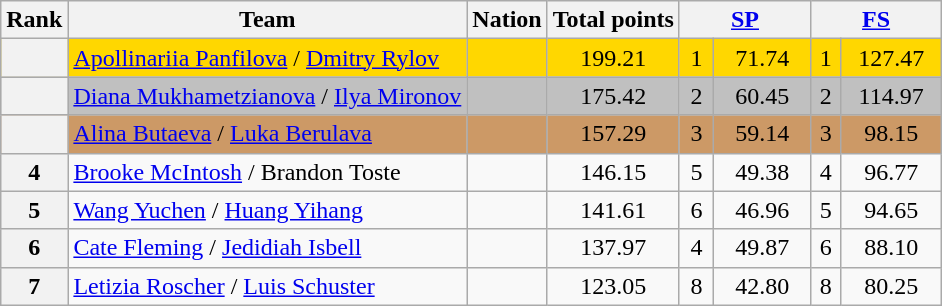<table class="wikitable sortable" style="text-align:left">
<tr>
<th scope="col">Rank</th>
<th scope="col">Team</th>
<th scope="col">Nation</th>
<th scope="col">Total points</th>
<th scope="col" colspan="2" width="80px"><a href='#'>SP</a></th>
<th scope="col" colspan="2" width="80px"><a href='#'>FS</a></th>
</tr>
<tr bgcolor="gold">
<th scope="row"></th>
<td><a href='#'>Apollinariia Panfilova</a> / <a href='#'>Dmitry Rylov</a></td>
<td></td>
<td align="center">199.21</td>
<td align="center">1</td>
<td align="center">71.74</td>
<td align="center">1</td>
<td align="center">127.47</td>
</tr>
<tr bgcolor="silver">
<th scope="row"></th>
<td><a href='#'>Diana Mukhametzianova</a> / <a href='#'>Ilya Mironov</a></td>
<td></td>
<td align="center">175.42</td>
<td align="center">2</td>
<td align="center">60.45</td>
<td align="center">2</td>
<td align="center">114.97</td>
</tr>
<tr bgcolor="#cc9966">
<th scope="row"></th>
<td><a href='#'>Alina Butaeva</a> / <a href='#'>Luka Berulava</a></td>
<td></td>
<td align="center">157.29</td>
<td align="center">3</td>
<td align="center">59.14</td>
<td align="center">3</td>
<td align="center">98.15</td>
</tr>
<tr>
<th scope="row">4</th>
<td><a href='#'>Brooke McIntosh</a> / Brandon Toste</td>
<td></td>
<td align="center">146.15</td>
<td align="center">5</td>
<td align="center">49.38</td>
<td align="center">4</td>
<td align="center">96.77</td>
</tr>
<tr>
<th scope="row">5</th>
<td><a href='#'>Wang Yuchen</a> / <a href='#'>Huang Yihang</a></td>
<td></td>
<td align="center">141.61</td>
<td align="center">6</td>
<td align="center">46.96</td>
<td align="center">5</td>
<td align="center">94.65</td>
</tr>
<tr>
<th scope="row">6</th>
<td><a href='#'>Cate Fleming</a> / <a href='#'>Jedidiah Isbell</a></td>
<td></td>
<td align="center">137.97</td>
<td align="center">4</td>
<td align="center">49.87</td>
<td align="center">6</td>
<td align="center">88.10</td>
</tr>
<tr>
<th scope="row">7</th>
<td><a href='#'>Letizia Roscher</a> / <a href='#'>Luis Schuster</a></td>
<td></td>
<td align="center">123.05</td>
<td align="center">8</td>
<td align="center">42.80</td>
<td align="center">8</td>
<td align="center">80.25</td>
</tr>
</table>
